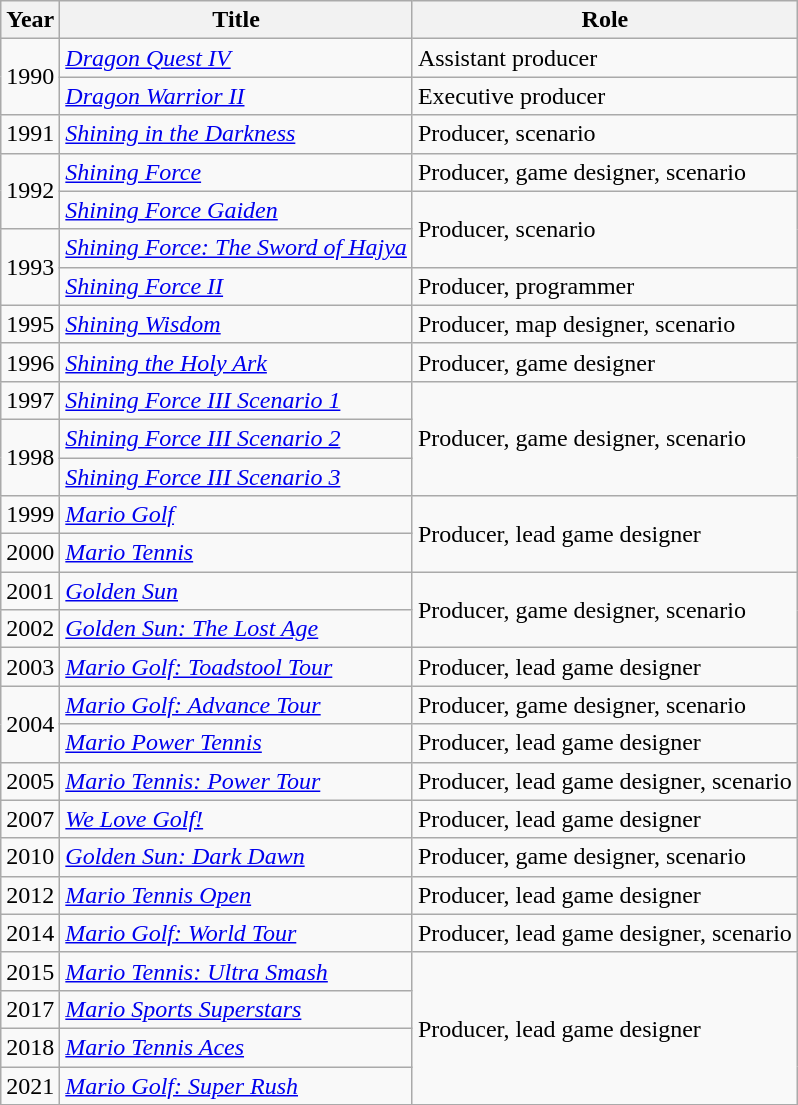<table class="wikitable sortable">
<tr>
<th scope="col">Year</th>
<th scope="col">Title</th>
<th scope="col">Role</th>
</tr>
<tr>
<td rowspan="2">1990</td>
<td><em><a href='#'>Dragon Quest IV</a></em></td>
<td>Assistant producer</td>
</tr>
<tr>
<td><em><a href='#'>Dragon Warrior II</a></em></td>
<td>Executive producer</td>
</tr>
<tr>
<td>1991</td>
<td><em><a href='#'>Shining in the Darkness</a></em></td>
<td>Producer, scenario</td>
</tr>
<tr>
<td rowspan="2">1992</td>
<td><em><a href='#'>Shining Force</a></em></td>
<td>Producer, game designer, scenario</td>
</tr>
<tr>
<td><em><a href='#'>Shining Force Gaiden</a></em></td>
<td rowspan="2">Producer, scenario</td>
</tr>
<tr>
<td rowspan="2">1993</td>
<td><em><a href='#'>Shining Force: The Sword of Hajya</a></em></td>
</tr>
<tr>
<td><em><a href='#'>Shining Force II</a></em></td>
<td>Producer, programmer</td>
</tr>
<tr>
<td>1995</td>
<td><em><a href='#'>Shining Wisdom</a></em></td>
<td>Producer, map designer, scenario</td>
</tr>
<tr>
<td>1996</td>
<td><em><a href='#'>Shining the Holy Ark</a></em></td>
<td>Producer, game designer</td>
</tr>
<tr>
<td>1997</td>
<td><em><a href='#'>Shining Force III Scenario 1</a></em></td>
<td rowspan="3">Producer, game designer, scenario</td>
</tr>
<tr>
<td rowspan="2">1998</td>
<td><em><a href='#'>Shining Force III Scenario 2</a></em></td>
</tr>
<tr>
<td><em><a href='#'>Shining Force III Scenario 3</a></em></td>
</tr>
<tr>
<td>1999</td>
<td><em><a href='#'>Mario Golf</a></em></td>
<td rowspan="2">Producer, lead game designer</td>
</tr>
<tr>
<td>2000</td>
<td><em><a href='#'>Mario Tennis</a></em></td>
</tr>
<tr>
<td>2001</td>
<td><em><a href='#'>Golden Sun</a></em></td>
<td rowspan="2">Producer, game designer, scenario</td>
</tr>
<tr>
<td>2002</td>
<td><em><a href='#'>Golden Sun: The Lost Age</a></em></td>
</tr>
<tr>
<td>2003</td>
<td><em><a href='#'>Mario Golf: Toadstool Tour</a></em></td>
<td>Producer, lead game designer</td>
</tr>
<tr>
<td rowspan="2">2004</td>
<td><em><a href='#'>Mario Golf: Advance Tour</a></em></td>
<td>Producer, game designer, scenario</td>
</tr>
<tr>
<td><em><a href='#'>Mario Power Tennis</a></em></td>
<td>Producer, lead game designer</td>
</tr>
<tr>
<td>2005</td>
<td><em><a href='#'>Mario Tennis: Power Tour</a></em></td>
<td>Producer, lead game designer, scenario</td>
</tr>
<tr>
<td>2007</td>
<td><em><a href='#'>We Love Golf!</a></em></td>
<td>Producer, lead game designer</td>
</tr>
<tr>
<td>2010</td>
<td><em><a href='#'>Golden Sun: Dark Dawn</a></em></td>
<td>Producer, game designer, scenario</td>
</tr>
<tr>
<td>2012</td>
<td><em><a href='#'>Mario Tennis Open</a></em></td>
<td>Producer, lead game designer</td>
</tr>
<tr>
<td>2014</td>
<td><em><a href='#'>Mario Golf: World Tour</a></em></td>
<td>Producer, lead game designer, scenario</td>
</tr>
<tr>
<td>2015</td>
<td><em><a href='#'>Mario Tennis: Ultra Smash</a></em></td>
<td rowspan="4">Producer, lead game designer</td>
</tr>
<tr>
<td>2017</td>
<td><em><a href='#'>Mario Sports Superstars</a></em></td>
</tr>
<tr>
<td>2018</td>
<td><em><a href='#'>Mario Tennis Aces</a></em></td>
</tr>
<tr>
<td>2021</td>
<td><em><a href='#'>Mario Golf: Super Rush</a></em></td>
</tr>
</table>
